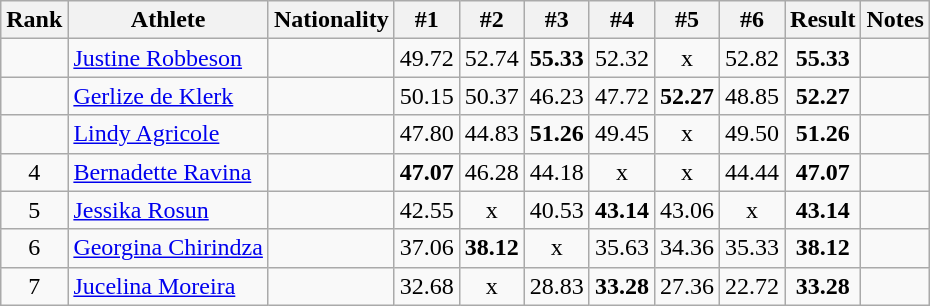<table class="wikitable sortable" style="text-align:center">
<tr>
<th>Rank</th>
<th>Athlete</th>
<th>Nationality</th>
<th>#1</th>
<th>#2</th>
<th>#3</th>
<th>#4</th>
<th>#5</th>
<th>#6</th>
<th>Result</th>
<th>Notes</th>
</tr>
<tr>
<td></td>
<td align="left"><a href='#'>Justine Robbeson</a></td>
<td align=left></td>
<td>49.72</td>
<td>52.74</td>
<td><strong>55.33</strong></td>
<td>52.32</td>
<td>x</td>
<td>52.82</td>
<td><strong>55.33</strong></td>
<td></td>
</tr>
<tr>
<td></td>
<td align="left"><a href='#'>Gerlize de Klerk</a></td>
<td align=left></td>
<td>50.15</td>
<td>50.37</td>
<td>46.23</td>
<td>47.72</td>
<td><strong>52.27</strong></td>
<td>48.85</td>
<td><strong>52.27</strong></td>
<td></td>
</tr>
<tr>
<td></td>
<td align="left"><a href='#'>Lindy Agricole</a></td>
<td align=left></td>
<td>47.80</td>
<td>44.83</td>
<td><strong>51.26</strong></td>
<td>49.45</td>
<td>x</td>
<td>49.50</td>
<td><strong>51.26</strong></td>
<td></td>
</tr>
<tr>
<td>4</td>
<td align="left"><a href='#'>Bernadette Ravina</a></td>
<td align=left></td>
<td><strong>47.07</strong></td>
<td>46.28</td>
<td>44.18</td>
<td>x</td>
<td>x</td>
<td>44.44</td>
<td><strong>47.07</strong></td>
<td></td>
</tr>
<tr>
<td>5</td>
<td align="left"><a href='#'>Jessika Rosun</a></td>
<td align=left></td>
<td>42.55</td>
<td>x</td>
<td>40.53</td>
<td><strong>43.14</strong></td>
<td>43.06</td>
<td>x</td>
<td><strong>43.14</strong></td>
<td></td>
</tr>
<tr>
<td>6</td>
<td align="left"><a href='#'>Georgina Chirindza</a></td>
<td align=left></td>
<td>37.06</td>
<td><strong>38.12</strong></td>
<td>x</td>
<td>35.63</td>
<td>34.36</td>
<td>35.33</td>
<td><strong>38.12</strong></td>
<td></td>
</tr>
<tr>
<td>7</td>
<td align="left"><a href='#'>Jucelina Moreira</a></td>
<td align=left></td>
<td>32.68</td>
<td>x</td>
<td>28.83</td>
<td><strong>33.28</strong></td>
<td>27.36</td>
<td>22.72</td>
<td><strong>33.28</strong></td>
<td></td>
</tr>
</table>
